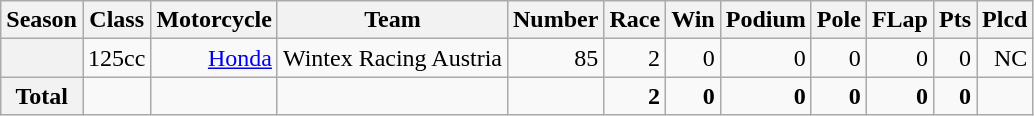<table class="wikitable">
<tr>
<th>Season</th>
<th>Class</th>
<th>Motorcycle</th>
<th>Team</th>
<th>Number</th>
<th>Race</th>
<th>Win</th>
<th>Podium</th>
<th>Pole</th>
<th>FLap</th>
<th>Pts</th>
<th>Plcd</th>
</tr>
<tr align="right">
<th></th>
<td>125cc</td>
<td><a href='#'>Honda</a></td>
<td>Wintex Racing Austria</td>
<td>85</td>
<td>2</td>
<td>0</td>
<td>0</td>
<td>0</td>
<td>0</td>
<td>0</td>
<td>NC</td>
</tr>
<tr align="right">
<th>Total</th>
<td></td>
<td></td>
<td></td>
<td></td>
<td><strong>2</strong></td>
<td><strong>0</strong></td>
<td><strong>0</strong></td>
<td><strong>0</strong></td>
<td><strong>0</strong></td>
<td><strong>0</strong></td>
<td></td>
</tr>
</table>
